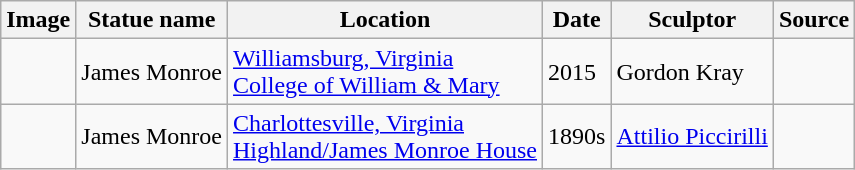<table class="wikitable sortable">
<tr>
<th scope="col" class="unsortable">Image</th>
<th scope="col">Statue name</th>
<th scope="col">Location</th>
<th scope="col">Date</th>
<th scope="col">Sculptor</th>
<th scope="col" class="unsortable">Source</th>
</tr>
<tr>
<td></td>
<td>James Monroe</td>
<td><a href='#'>Williamsburg, Virginia</a><br><a href='#'>College of William & Mary</a></td>
<td>2015</td>
<td>Gordon Kray</td>
<td></td>
</tr>
<tr>
<td></td>
<td>James Monroe</td>
<td><a href='#'>Charlottesville, Virginia</a><br><a href='#'>Highland/James Monroe House</a></td>
<td>1890s</td>
<td><a href='#'>Attilio Piccirilli</a></td>
<td></td>
</tr>
</table>
